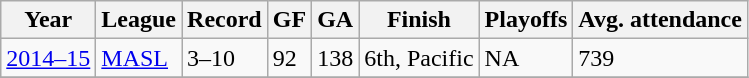<table class="wikitable">
<tr>
<th>Year</th>
<th>League</th>
<th>Record</th>
<th>GF</th>
<th>GA</th>
<th>Finish</th>
<th>Playoffs</th>
<th>Avg. attendance</th>
</tr>
<tr>
<td><a href='#'>2014–15</a></td>
<td><a href='#'>MASL</a></td>
<td>3–10</td>
<td>92</td>
<td>138</td>
<td>6th, Pacific</td>
<td>NA</td>
<td>739</td>
</tr>
<tr>
</tr>
</table>
